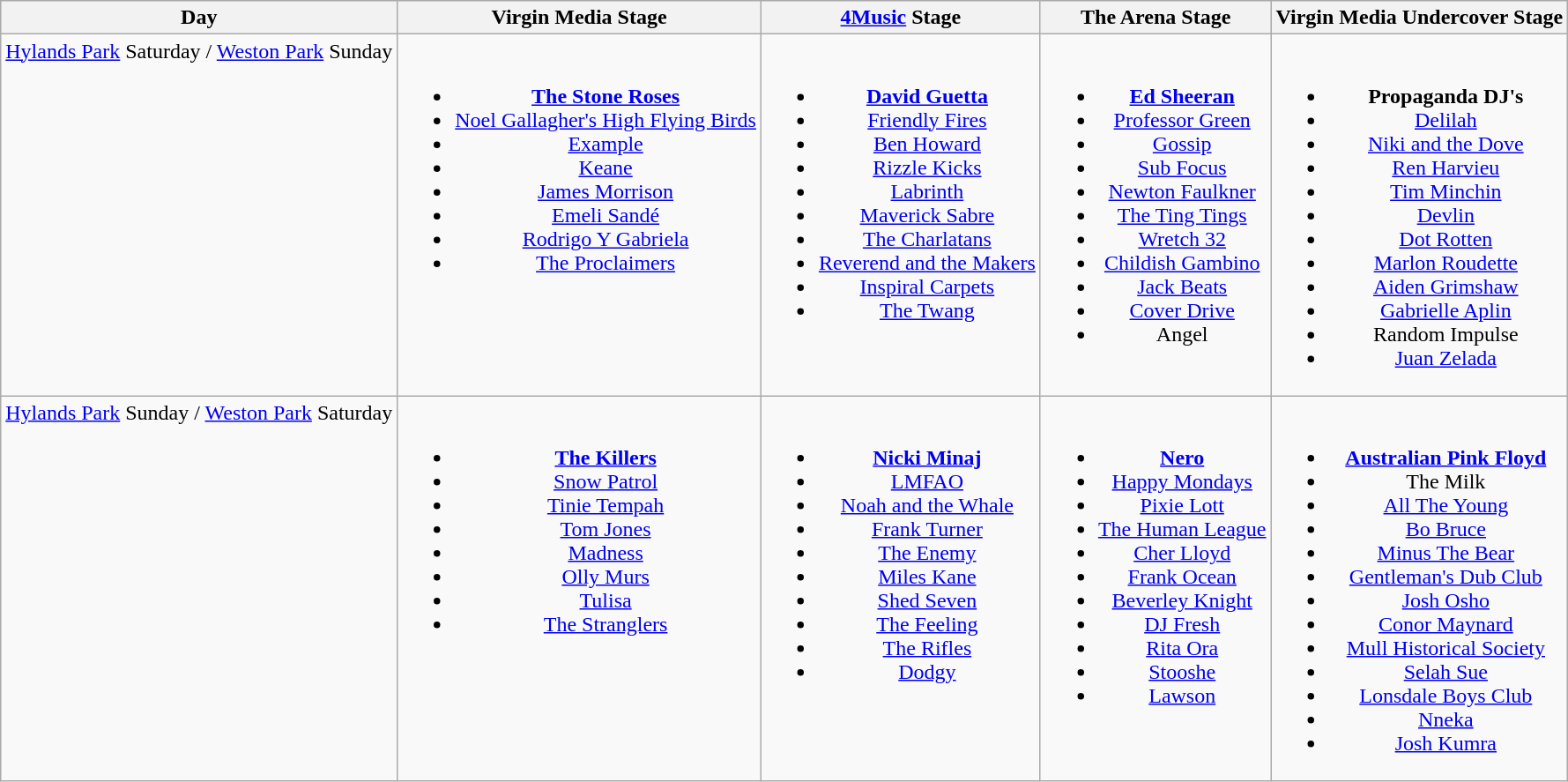<table class="wikitable" style="text-align:center;">
<tr>
<th>Day</th>
<th>Virgin Media Stage</th>
<th><a href='#'>4Music</a> Stage</th>
<th>The Arena Stage</th>
<th>Virgin Media Undercover Stage</th>
</tr>
<tr style="vertical-align: top">
<td><a href='#'>Hylands Park</a> Saturday / <a href='#'>Weston Park</a> Sunday</td>
<td><br><ul><li><strong><a href='#'>The Stone Roses</a></strong></li><li><a href='#'>Noel Gallagher's High Flying Birds</a></li><li><a href='#'>Example</a></li><li><a href='#'>Keane</a></li><li><a href='#'>James Morrison</a></li><li><a href='#'>Emeli Sandé</a></li><li><a href='#'>Rodrigo Y Gabriela</a></li><li><a href='#'>The Proclaimers</a></li></ul></td>
<td><br><ul><li><strong><a href='#'>David Guetta</a></strong></li><li><a href='#'>Friendly Fires</a></li><li><a href='#'>Ben Howard</a></li><li><a href='#'>Rizzle Kicks</a></li><li><a href='#'>Labrinth</a></li><li><a href='#'>Maverick Sabre</a></li><li><a href='#'>The Charlatans</a></li><li><a href='#'>Reverend and the Makers</a></li><li><a href='#'>Inspiral Carpets</a></li><li><a href='#'>The Twang</a></li></ul></td>
<td><br><ul><li><strong><a href='#'>Ed Sheeran</a></strong></li><li><a href='#'>Professor Green</a></li><li><a href='#'>Gossip</a></li><li><a href='#'>Sub Focus</a></li><li><a href='#'>Newton Faulkner</a></li><li><a href='#'>The Ting Tings</a></li><li><a href='#'>Wretch 32</a></li><li><a href='#'>Childish Gambino</a></li><li><a href='#'>Jack Beats</a></li><li><a href='#'>Cover Drive</a></li><li>Angel</li></ul></td>
<td><br><ul><li><strong>Propaganda DJ's</strong></li><li><a href='#'>Delilah</a></li><li><a href='#'>Niki and the Dove</a></li><li><a href='#'>Ren Harvieu</a></li><li><a href='#'>Tim Minchin</a></li><li><a href='#'>Devlin</a></li><li><a href='#'>Dot Rotten</a></li><li><a href='#'>Marlon Roudette</a></li><li><a href='#'>Aiden Grimshaw</a></li><li><a href='#'>Gabrielle Aplin</a></li><li>Random Impulse</li><li><a href='#'>Juan Zelada</a></li></ul></td>
</tr>
<tr style="vertical-align: top">
<td><a href='#'>Hylands Park</a> Sunday / <a href='#'>Weston Park</a> Saturday</td>
<td><br><ul><li><strong><a href='#'>The Killers</a></strong></li><li><a href='#'>Snow Patrol</a></li><li><a href='#'>Tinie Tempah</a></li><li><a href='#'>Tom Jones</a></li><li><a href='#'>Madness</a></li><li><a href='#'>Olly Murs</a></li><li><a href='#'>Tulisa</a></li><li><a href='#'>The Stranglers</a></li></ul></td>
<td><br><ul><li><strong><a href='#'>Nicki Minaj</a></strong></li><li><a href='#'>LMFAO</a></li><li><a href='#'>Noah and the Whale</a></li><li><a href='#'>Frank Turner</a></li><li><a href='#'>The Enemy</a></li><li><a href='#'>Miles Kane</a></li><li><a href='#'>Shed Seven</a></li><li><a href='#'>The Feeling</a></li><li><a href='#'>The Rifles</a></li><li><a href='#'>Dodgy</a></li></ul></td>
<td><br><ul><li><strong><a href='#'>Nero</a></strong></li><li><a href='#'>Happy Mondays</a></li><li><a href='#'>Pixie Lott</a></li><li><a href='#'>The Human League</a></li><li><a href='#'>Cher Lloyd</a></li><li><a href='#'>Frank Ocean</a></li><li><a href='#'>Beverley Knight</a></li><li><a href='#'>DJ Fresh</a></li><li><a href='#'>Rita Ora</a></li><li><a href='#'>Stooshe</a></li><li><a href='#'>Lawson</a></li></ul></td>
<td><br><ul><li><strong><a href='#'>Australian Pink Floyd</a></strong></li><li>The Milk</li><li><a href='#'>All The Young</a></li><li><a href='#'>Bo Bruce</a></li><li><a href='#'>Minus The Bear</a></li><li><a href='#'>Gentleman's Dub Club</a></li><li><a href='#'>Josh Osho</a></li><li><a href='#'>Conor Maynard</a></li><li><a href='#'>Mull Historical Society</a></li><li><a href='#'>Selah Sue</a></li><li><a href='#'>Lonsdale Boys Club</a></li><li><a href='#'>Nneka</a></li><li><a href='#'>Josh Kumra</a></li></ul></td>
</tr>
</table>
